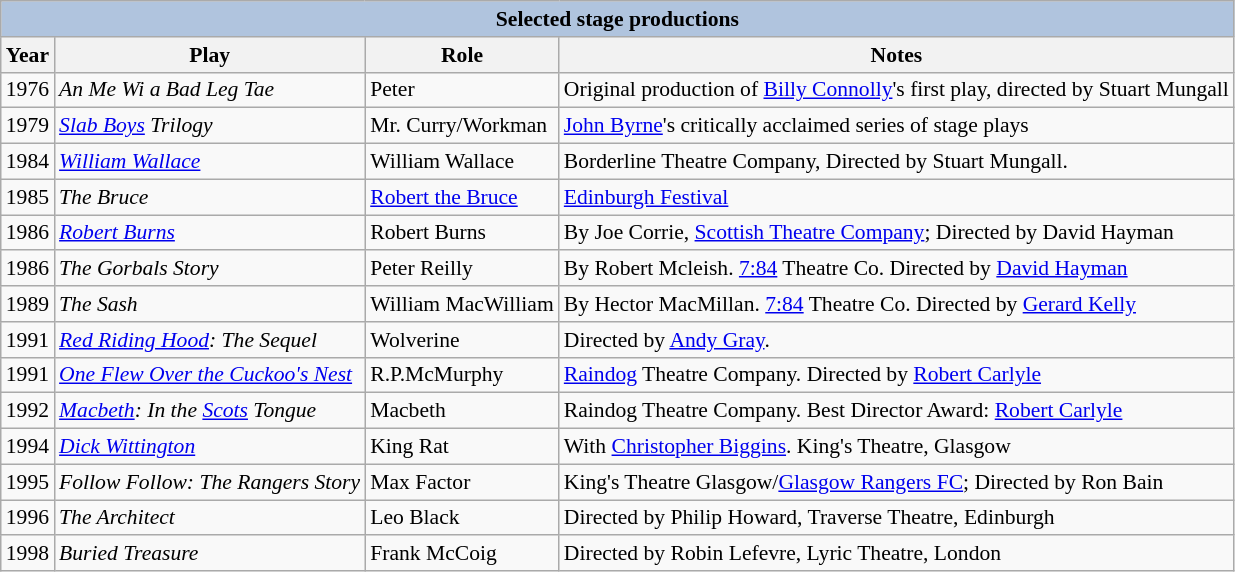<table class="wikitable" style="font-size: 90%;">
<tr>
<th colspan="4" style="background: LightSteelBlue;">Selected stage productions</th>
</tr>
<tr>
<th>Year</th>
<th>Play</th>
<th>Role</th>
<th>Notes</th>
</tr>
<tr>
<td>1976</td>
<td><em>An Me Wi a Bad Leg Tae</em></td>
<td>Peter</td>
<td>Original production of <a href='#'>Billy Connolly</a>'s first play, directed by Stuart Mungall</td>
</tr>
<tr>
<td>1979</td>
<td><em><a href='#'>Slab Boys</a> Trilogy</em></td>
<td>Mr. Curry/Workman</td>
<td><a href='#'>John Byrne</a>'s critically acclaimed series of stage plays</td>
</tr>
<tr>
<td>1984</td>
<td><em><a href='#'>William Wallace</a></em></td>
<td>William Wallace</td>
<td>Borderline Theatre Company, Directed by Stuart Mungall.</td>
</tr>
<tr>
<td>1985</td>
<td><em>The Bruce</em></td>
<td><a href='#'>Robert the Bruce</a></td>
<td><a href='#'>Edinburgh Festival</a></td>
</tr>
<tr>
<td>1986</td>
<td><em><a href='#'>Robert Burns</a></em></td>
<td>Robert Burns</td>
<td>By Joe Corrie, <a href='#'>Scottish Theatre Company</a>; Directed by David Hayman</td>
</tr>
<tr>
<td>1986</td>
<td><em>The Gorbals Story</em></td>
<td>Peter Reilly</td>
<td>By Robert Mcleish. <a href='#'>7:84</a> Theatre Co. Directed by <a href='#'>David Hayman</a></td>
</tr>
<tr>
<td>1989</td>
<td><em>The Sash</em></td>
<td>William MacWilliam</td>
<td>By Hector MacMillan. <a href='#'>7:84</a> Theatre Co. Directed by <a href='#'>Gerard Kelly</a></td>
</tr>
<tr>
<td>1991</td>
<td><em><a href='#'>Red Riding Hood</a>: The Sequel</em></td>
<td>Wolverine</td>
<td>Directed by <a href='#'>Andy Gray</a>.</td>
</tr>
<tr>
<td>1991</td>
<td><em><a href='#'>One Flew Over the Cuckoo's Nest</a></em></td>
<td>R.P.McMurphy</td>
<td><a href='#'>Raindog</a> Theatre Company. Directed by <a href='#'>Robert Carlyle</a></td>
</tr>
<tr>
<td>1992</td>
<td><em><a href='#'>Macbeth</a>: In the <a href='#'>Scots</a> Tongue</em></td>
<td>Macbeth</td>
<td>Raindog Theatre Company. Best Director Award: <a href='#'>Robert Carlyle</a></td>
</tr>
<tr>
<td>1994</td>
<td><em><a href='#'>Dick Wittington</a></em></td>
<td>King Rat</td>
<td>With <a href='#'>Christopher Biggins</a>. King's Theatre, Glasgow</td>
</tr>
<tr>
<td>1995</td>
<td><em>Follow Follow: The Rangers Story</em></td>
<td>Max Factor</td>
<td>King's Theatre Glasgow/<a href='#'>Glasgow Rangers FC</a>; Directed by Ron Bain</td>
</tr>
<tr>
<td>1996</td>
<td><em>The Architect</em></td>
<td>Leo Black</td>
<td>Directed by Philip Howard, Traverse Theatre, Edinburgh</td>
</tr>
<tr>
<td>1998</td>
<td><em>Buried Treasure</em></td>
<td>Frank McCoig</td>
<td>Directed by Robin Lefevre, Lyric Theatre, London</td>
</tr>
</table>
